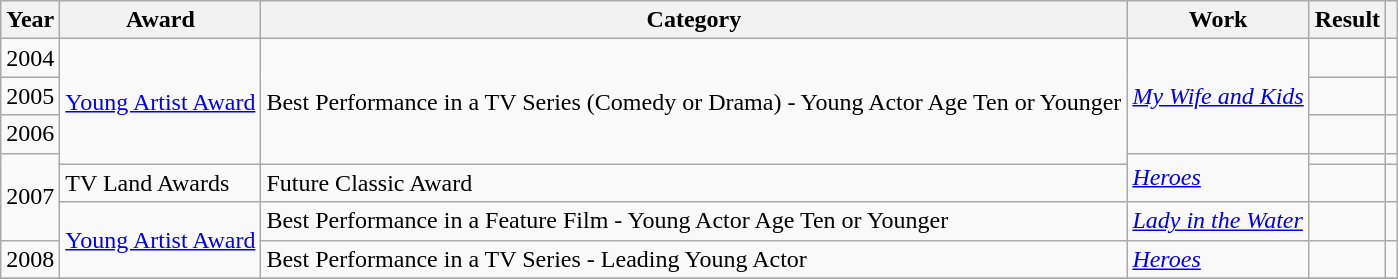<table class="wikitable sortable plainrowheaders">
<tr>
<th>Year</th>
<th>Award</th>
<th>Category</th>
<th>Work</th>
<th>Result</th>
<th scope="col" class="unsortable"></th>
</tr>
<tr>
<td>2004</td>
<td rowspan="4"><a href='#'>Young Artist Award</a></td>
<td rowspan="4">Best Performance in a TV Series (Comedy or Drama) - Young Actor Age Ten or Younger</td>
<td rowspan="3"><em><a href='#'>My Wife and Kids</a></em></td>
<td></td>
<td></td>
</tr>
<tr>
<td>2005</td>
<td></td>
<td></td>
</tr>
<tr>
<td>2006</td>
<td></td>
<td></td>
</tr>
<tr>
<td rowspan="3">2007</td>
<td rowspan="2"><em><a href='#'>Heroes</a></em></td>
<td></td>
<td></td>
</tr>
<tr>
<td>TV Land Awards</td>
<td>Future Classic Award</td>
<td></td>
<td></td>
</tr>
<tr>
<td rowspan="2"><a href='#'>Young Artist Award</a></td>
<td>Best Performance in a Feature Film - Young Actor Age Ten or Younger</td>
<td><em><a href='#'>Lady in the Water</a></em></td>
<td></td>
<td></td>
</tr>
<tr>
<td>2008</td>
<td>Best Performance in a TV Series - Leading Young Actor</td>
<td><em><a href='#'>Heroes</a></em></td>
<td></td>
<td></td>
</tr>
<tr>
</tr>
</table>
